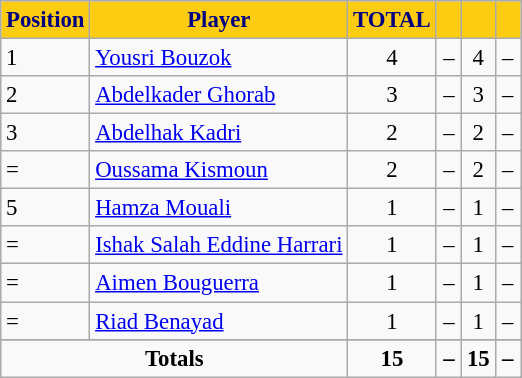<table border="0" class="wikitable" style="text-align:center;font-size:95%">
<tr>
<th scope=col style="color:#000080; background:#FCCC12;">Position</th>
<th scope=col style="color:#000080; background:#FCCC12;">Player</th>
<th scope=col style="color:#000080; background:#FCCC12;">TOTAL</th>
<th scope=col style="color:#000080; background:#FCCC12;" width=10><a href='#'></a></th>
<th scope=col style="color:#000080; background:#FCCC12;" width=10><a href='#'></a></th>
<th scope=col style="color:#000080; background:#FCCC12;" width=10><a href='#'></a></th>
</tr>
<tr>
<td align=left>1</td>
<td align=left> <a href='#'>Yousri Bouzok</a></td>
<td align=center>4</td>
<td>–</td>
<td>4</td>
<td>–</td>
</tr>
<tr>
<td align=left>2</td>
<td align=left> <a href='#'>Abdelkader Ghorab</a></td>
<td align=center>3</td>
<td>–</td>
<td>3</td>
<td>–</td>
</tr>
<tr>
<td align=left>3</td>
<td align=left> <a href='#'>Abdelhak Kadri</a></td>
<td align=center>2</td>
<td>–</td>
<td>2</td>
<td>–</td>
</tr>
<tr>
<td align=left>=</td>
<td align=left> <a href='#'>Oussama Kismoun</a></td>
<td align=center>2</td>
<td>–</td>
<td>2</td>
<td>–</td>
</tr>
<tr>
<td align=left>5</td>
<td align=left> <a href='#'>Hamza Mouali</a></td>
<td align=center>1</td>
<td>–</td>
<td>1</td>
<td>–</td>
</tr>
<tr>
<td align=left>=</td>
<td align=left> <a href='#'>Ishak Salah Eddine Harrari</a></td>
<td align=center>1</td>
<td>–</td>
<td>1</td>
<td>–</td>
</tr>
<tr>
<td align=left>=</td>
<td align=left> <a href='#'>Aimen Bouguerra</a></td>
<td align=center>1</td>
<td>–</td>
<td>1</td>
<td>–</td>
</tr>
<tr>
<td align=left>=</td>
<td align=left> <a href='#'>Riad Benayad</a></td>
<td align=center>1</td>
<td>–</td>
<td>1</td>
<td>–</td>
</tr>
<tr>
</tr>
<tr class="sortbottom">
<td colspan="2"><strong>Totals</strong></td>
<td align=center><strong>15</strong></td>
<td><strong>–</strong></td>
<td><strong>15</strong></td>
<td><strong>–</strong></td>
</tr>
</table>
